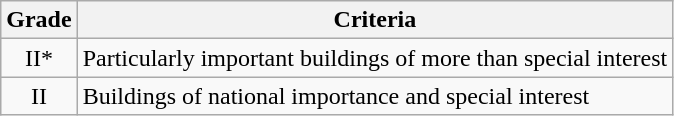<table class="wikitable">
<tr>
<th>Grade</th>
<th>Criteria</th>
</tr>
<tr>
<td align="center" >II*</td>
<td>Particularly important buildings of more than special interest</td>
</tr>
<tr>
<td align="center" >II</td>
<td>Buildings of national importance and special interest</td>
</tr>
</table>
